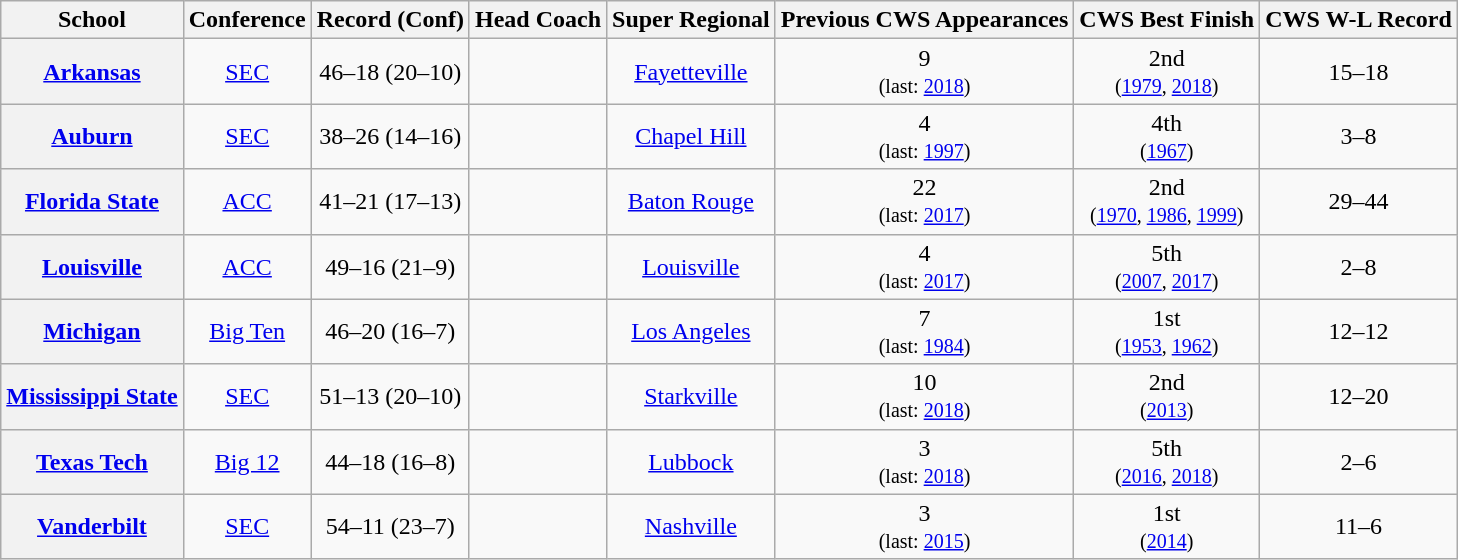<table class="wikitable sortable plainrowheaders" style=text-align:center>
<tr>
<th scope="col">School</th>
<th scope="col">Conference</th>
<th scope="col">Record (Conf)</th>
<th scope="col">Head Coach</th>
<th scope="col">Super Regional</th>
<th scope="col">Previous CWS Appearances</th>
<th scope="col">CWS Best Finish</th>
<th scope="col">CWS W-L Record</th>
</tr>
<tr>
<th scope="row" style="text-align:center"><a href='#'>Arkansas</a></th>
<td><a href='#'>SEC</a></td>
<td>46–18 (20–10)</td>
<td></td>
<td><a href='#'>Fayetteville</a></td>
<td>9<br><small>(last: <a href='#'>2018</a>)</small></td>
<td>2nd<br><small>(<a href='#'>1979</a>, <a href='#'>2018</a>)</small></td>
<td>15–18</td>
</tr>
<tr>
<th scope="row" style="text-align:center"><a href='#'>Auburn</a></th>
<td><a href='#'>SEC</a></td>
<td>38–26 (14–16)</td>
<td></td>
<td><a href='#'>Chapel Hill</a></td>
<td>4<br><small>(last: <a href='#'>1997</a>)</small></td>
<td>4th<br><small>(<a href='#'>1967</a>)</small></td>
<td>3–8</td>
</tr>
<tr>
<th scope="row" style="text-align:center"><a href='#'>Florida State</a></th>
<td><a href='#'>ACC</a></td>
<td>41–21 (17–13)</td>
<td></td>
<td><a href='#'>Baton Rouge</a></td>
<td>22<br><small>(last: <a href='#'>2017</a>)</small></td>
<td>2nd<br><small>(<a href='#'>1970</a>, <a href='#'>1986</a>, <a href='#'>1999</a>)</small></td>
<td>29–44</td>
</tr>
<tr>
<th scope="row" style="text-align:center"><a href='#'>Louisville</a></th>
<td><a href='#'>ACC</a></td>
<td>49–16 (21–9)</td>
<td></td>
<td><a href='#'>Louisville</a></td>
<td>4<br><small>(last: <a href='#'>2017</a>)</small></td>
<td>5th<br><small>(<a href='#'>2007</a>, <a href='#'>2017</a>)</small></td>
<td>2–8</td>
</tr>
<tr>
<th scope="row" style="text-align:center"><a href='#'>Michigan</a></th>
<td><a href='#'>Big Ten</a></td>
<td>46–20 (16–7)</td>
<td></td>
<td><a href='#'>Los Angeles</a></td>
<td>7<br><small>(last: <a href='#'>1984</a>)</small></td>
<td>1st<br><small>(<a href='#'>1953</a>, <a href='#'>1962</a>)</small></td>
<td>12–12</td>
</tr>
<tr>
<th scope="row" style="text-align:center"><a href='#'>Mississippi State</a></th>
<td><a href='#'>SEC</a></td>
<td>51–13 (20–10)</td>
<td></td>
<td><a href='#'>Starkville</a></td>
<td>10<br><small>(last: <a href='#'>2018</a>)</small></td>
<td>2nd<br><small>(<a href='#'>2013</a>)</small></td>
<td>12–20</td>
</tr>
<tr>
<th scope="row" style="text-align:center"><a href='#'>Texas Tech</a></th>
<td><a href='#'>Big 12</a></td>
<td>44–18 (16–8)</td>
<td></td>
<td><a href='#'>Lubbock</a></td>
<td>3<br><small>(last: <a href='#'>2018</a>)</small></td>
<td>5th<br><small>(<a href='#'>2016</a>, <a href='#'>2018</a>)</small></td>
<td>2–6</td>
</tr>
<tr>
<th scope="row" style="text-align:center"><a href='#'>Vanderbilt</a></th>
<td><a href='#'>SEC</a></td>
<td>54–11 (23–7)</td>
<td></td>
<td><a href='#'>Nashville</a></td>
<td>3<br><small>(last: <a href='#'>2015</a>)</small></td>
<td>1st<br><small>(<a href='#'>2014</a>)</small></td>
<td>11–6</td>
</tr>
</table>
